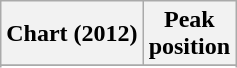<table class="wikitable sortable plainrowheaders" style="text-align:center">
<tr>
<th>Chart (2012)</th>
<th>Peak<br>position</th>
</tr>
<tr>
</tr>
<tr>
</tr>
<tr>
</tr>
</table>
